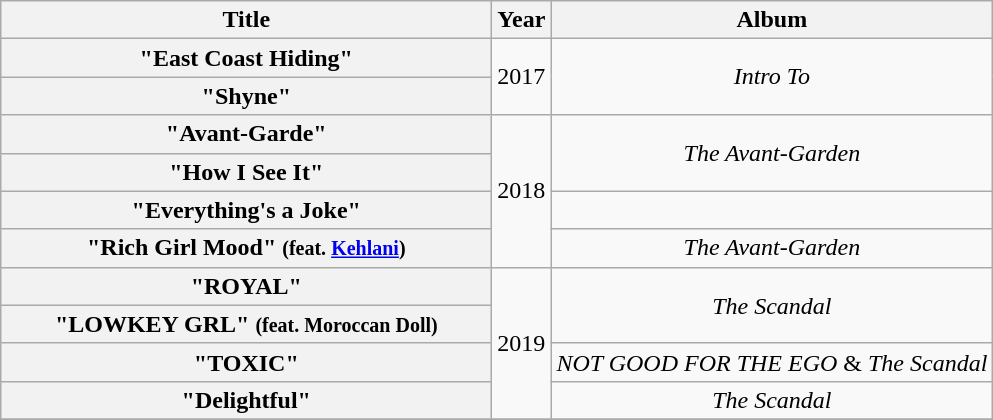<table class="wikitable plainrowheaders" style="text-align:center;">
<tr>
<th scope="col" style="width:20em;">Title</th>
<th scope="col" style="width:1em;">Year</th>
<th scope="col">Album</th>
</tr>
<tr>
<th scope="row">"East Coast Hiding"</th>
<td rowspan="2">2017</td>
<td rowspan="2"><em>Intro To</em></td>
</tr>
<tr>
<th scope="row">"Shyne"</th>
</tr>
<tr>
<th scope="row">"Avant-Garde"</th>
<td rowspan="4">2018</td>
<td rowspan="2"><em>The Avant-Garden</em></td>
</tr>
<tr>
<th scope="row">"How I See It"</th>
</tr>
<tr>
<th scope="row">"Everything's a Joke"</th>
<td></td>
</tr>
<tr>
<th scope="row">"Rich Girl Mood" <small>(feat. <a href='#'>Kehlani</a>)</small></th>
<td><em>The Avant-Garden</em></td>
</tr>
<tr>
<th scope="row">"ROYAL"</th>
<td rowspan="4">2019</td>
<td rowspan="2"><em>The Scandal</em></td>
</tr>
<tr>
<th scope="row">"LOWKEY GRL" <small>(feat. Moroccan Doll)</small></th>
</tr>
<tr>
<th scope="row">"TOXIC"</th>
<td><em>NOT GOOD FOR THE EGO</em> & <em>The Scandal</em></td>
</tr>
<tr>
<th scope="row">"Delightful"</th>
<td><em>The Scandal</em></td>
</tr>
<tr>
</tr>
</table>
